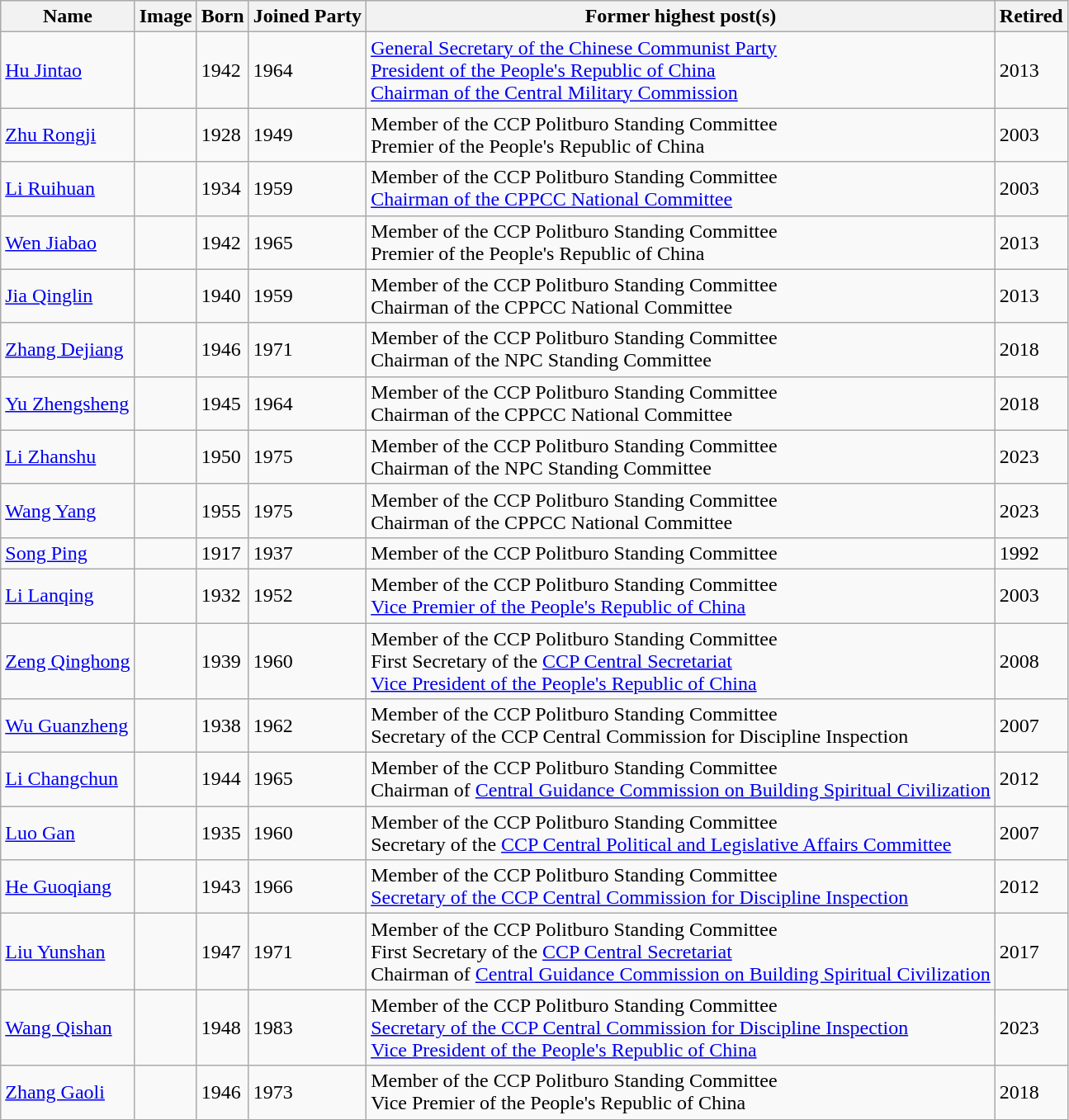<table class="wikitable" border="1">
<tr>
<th>Name</th>
<th>Image</th>
<th>Born</th>
<th>Joined Party</th>
<th>Former highest post(s)</th>
<th>Retired</th>
</tr>
<tr>
<td><a href='#'>Hu Jintao</a></td>
<td></td>
<td>1942</td>
<td>1964</td>
<td><a href='#'>General Secretary of the Chinese Communist Party</a><br><a href='#'>President of the People's Republic of China</a><br><a href='#'>Chairman of the Central Military Commission</a></td>
<td>2013</td>
</tr>
<tr>
<td><a href='#'>Zhu Rongji</a></td>
<td></td>
<td>1928</td>
<td>1949</td>
<td>Member of the CCP Politburo Standing Committee<br>Premier of the People's Republic of China</td>
<td>2003</td>
</tr>
<tr>
<td><a href='#'>Li Ruihuan</a></td>
<td></td>
<td>1934</td>
<td>1959</td>
<td>Member of the CCP Politburo Standing Committee<br><a href='#'>Chairman of the CPPCC National Committee</a></td>
<td>2003</td>
</tr>
<tr>
<td><a href='#'>Wen Jiabao</a></td>
<td></td>
<td>1942</td>
<td>1965</td>
<td>Member of the CCP Politburo Standing Committee<br>Premier of the People's Republic of China</td>
<td>2013</td>
</tr>
<tr>
<td><a href='#'>Jia Qinglin</a></td>
<td></td>
<td>1940</td>
<td>1959</td>
<td>Member of the CCP Politburo Standing Committee<br>Chairman of the CPPCC National Committee</td>
<td>2013</td>
</tr>
<tr>
<td><a href='#'>Zhang Dejiang</a></td>
<td></td>
<td>1946</td>
<td>1971</td>
<td>Member of the CCP Politburo Standing Committee<br>Chairman of the NPC Standing Committee</td>
<td>2018</td>
</tr>
<tr>
<td><a href='#'>Yu Zhengsheng</a></td>
<td></td>
<td>1945</td>
<td>1964</td>
<td>Member of the CCP Politburo Standing Committee<br>Chairman of the CPPCC National Committee</td>
<td>2018</td>
</tr>
<tr>
<td><a href='#'>Li Zhanshu</a></td>
<td></td>
<td>1950</td>
<td>1975</td>
<td>Member of the CCP Politburo Standing Committee<br>Chairman of the NPC Standing Committee</td>
<td>2023</td>
</tr>
<tr>
<td><a href='#'>Wang Yang</a></td>
<td></td>
<td>1955</td>
<td>1975</td>
<td>Member of the CCP Politburo Standing Committee<br>Chairman of the CPPCC National Committee</td>
<td>2023</td>
</tr>
<tr>
<td><a href='#'>Song Ping</a></td>
<td></td>
<td>1917</td>
<td>1937</td>
<td>Member of the CCP Politburo Standing Committee</td>
<td>1992</td>
</tr>
<tr>
<td><a href='#'>Li Lanqing</a></td>
<td></td>
<td>1932</td>
<td>1952</td>
<td>Member of the CCP Politburo Standing Committee<br><a href='#'>Vice Premier of the People's Republic of China</a></td>
<td>2003</td>
</tr>
<tr>
<td><a href='#'>Zeng Qinghong</a></td>
<td></td>
<td>1939</td>
<td>1960</td>
<td>Member of the CCP Politburo Standing Committee<br>First Secretary of the <a href='#'>CCP Central Secretariat</a><br><a href='#'>Vice President of the People's Republic of China</a></td>
<td>2008</td>
</tr>
<tr>
<td><a href='#'>Wu Guanzheng</a></td>
<td></td>
<td>1938</td>
<td>1962</td>
<td>Member of the CCP Politburo Standing Committee<br>Secretary of the CCP Central Commission for Discipline Inspection</td>
<td>2007</td>
</tr>
<tr>
<td><a href='#'>Li Changchun</a></td>
<td></td>
<td>1944</td>
<td>1965</td>
<td>Member of the CCP Politburo Standing Committee<br>Chairman of <a href='#'>Central Guidance Commission on Building Spiritual Civilization</a></td>
<td>2012</td>
</tr>
<tr>
<td><a href='#'>Luo Gan</a></td>
<td></td>
<td>1935</td>
<td>1960</td>
<td>Member of the CCP Politburo Standing Committee<br>Secretary of the <a href='#'>CCP Central Political and Legislative Affairs Committee</a></td>
<td>2007</td>
</tr>
<tr>
<td><a href='#'>He Guoqiang</a></td>
<td></td>
<td>1943</td>
<td>1966</td>
<td>Member of the CCP Politburo Standing Committee<br><a href='#'>Secretary of the CCP Central Commission for Discipline Inspection</a></td>
<td>2012</td>
</tr>
<tr>
<td><a href='#'>Liu Yunshan</a></td>
<td></td>
<td>1947</td>
<td>1971</td>
<td>Member of the CCP Politburo Standing Committee<br>First Secretary of the <a href='#'>CCP Central Secretariat</a><br>Chairman of <a href='#'>Central Guidance Commission on Building Spiritual Civilization</a></td>
<td>2017</td>
</tr>
<tr>
<td><a href='#'>Wang Qishan</a></td>
<td></td>
<td>1948</td>
<td>1983</td>
<td>Member of the CCP Politburo Standing Committee<br><a href='#'>Secretary of the CCP Central Commission for Discipline Inspection</a><br><a href='#'>Vice President of the People's Republic of China</a></td>
<td>2023</td>
</tr>
<tr>
<td><a href='#'>Zhang Gaoli</a></td>
<td></td>
<td>1946</td>
<td>1973</td>
<td>Member of the CCP Politburo Standing Committee<br>Vice Premier of the People's Republic of China</td>
<td>2018</td>
</tr>
</table>
